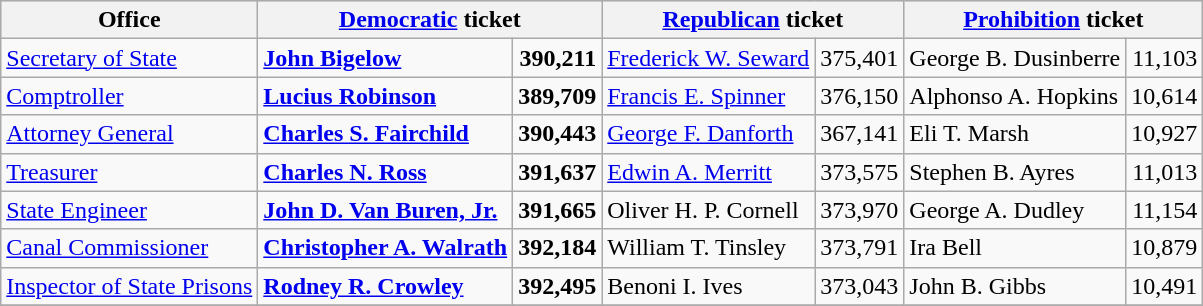<table class=wikitable>
<tr bgcolor=lightgrey>
<th>Office</th>
<th colspan="2" ><a href='#'>Democratic</a> ticket</th>
<th colspan="2" ><a href='#'>Republican</a> ticket</th>
<th colspan="2" ><a href='#'>Prohibition</a> ticket</th>
</tr>
<tr>
<td><a href='#'>Secretary of State</a></td>
<td><strong><a href='#'>John Bigelow</a></strong></td>
<td align="right"><strong>390,211</strong></td>
<td><a href='#'>Frederick W. Seward</a></td>
<td align="right">375,401</td>
<td>George B. Dusinberre</td>
<td align="right">11,103</td>
</tr>
<tr>
<td><a href='#'>Comptroller</a></td>
<td><strong><a href='#'>Lucius Robinson</a></strong></td>
<td align="right"><strong>389,709</strong></td>
<td><a href='#'>Francis E. Spinner</a></td>
<td align="right">376,150</td>
<td>Alphonso A. Hopkins</td>
<td align="right">10,614</td>
</tr>
<tr>
<td><a href='#'>Attorney General</a></td>
<td><strong><a href='#'>Charles S. Fairchild</a></strong></td>
<td align="right"><strong>390,443</strong></td>
<td><a href='#'>George F. Danforth</a></td>
<td align="right">367,141</td>
<td>Eli T. Marsh</td>
<td align="right">10,927</td>
</tr>
<tr>
<td><a href='#'>Treasurer</a></td>
<td><strong><a href='#'>Charles N. Ross</a></strong></td>
<td align="right"><strong>391,637</strong></td>
<td><a href='#'>Edwin A. Merritt</a></td>
<td align="right">373,575</td>
<td>Stephen B. Ayres</td>
<td align="right">11,013</td>
</tr>
<tr>
<td><a href='#'>State Engineer</a></td>
<td><strong><a href='#'>John D. Van Buren, Jr.</a></strong></td>
<td align="right"><strong>391,665</strong></td>
<td>Oliver H. P. Cornell</td>
<td align="right">373,970</td>
<td>George A. Dudley</td>
<td align="right">11,154</td>
</tr>
<tr>
<td><a href='#'>Canal Commissioner</a></td>
<td><strong><a href='#'>Christopher A. Walrath</a></strong></td>
<td align="right"><strong>392,184</strong></td>
<td>William T. Tinsley</td>
<td align="right">373,791</td>
<td>Ira Bell</td>
<td align="right">10,879</td>
</tr>
<tr>
<td><a href='#'>Inspector of State Prisons</a></td>
<td><strong><a href='#'>Rodney R. Crowley</a></strong></td>
<td align="right"><strong>392,495</strong></td>
<td>Benoni I. Ives</td>
<td align="right">373,043</td>
<td>John B. Gibbs</td>
<td align="right">10,491</td>
</tr>
<tr>
</tr>
</table>
